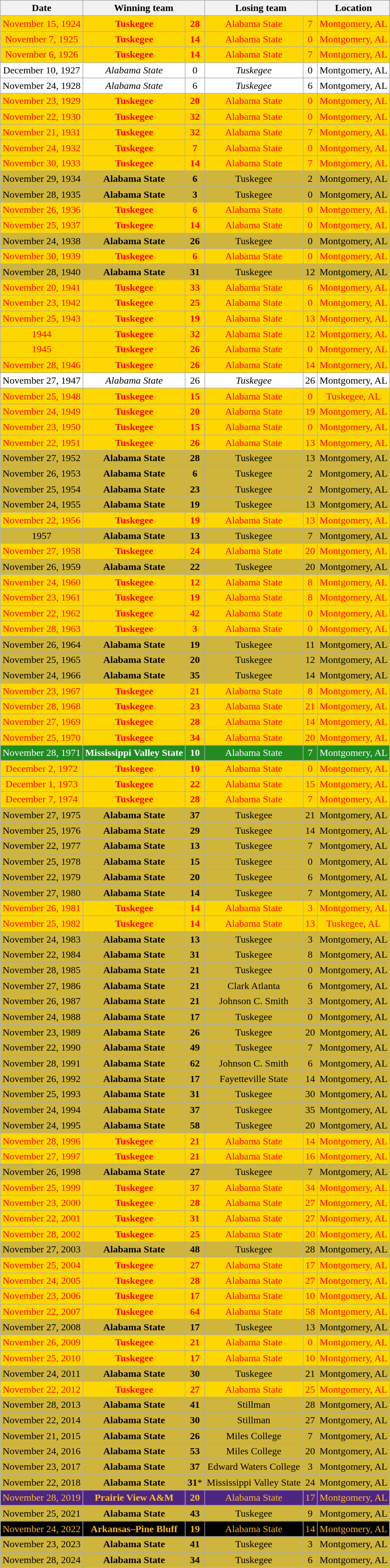<table class="wikitable">
<tr>
<th>Date</th>
<th colspan=2>Winning team</th>
<th colspan=2>Losing team</th>
<th>Location</th>
</tr>
<tr align=center style="background: #FFD700; color:#FF0000">
<td>November 15, 1924</td>
<td><strong>Tuskegee</strong></td>
<td><strong>28</strong></td>
<td>Alabama State</td>
<td>7</td>
<td>Montgomery, AL</td>
</tr>
<tr align=center style="background: #FFD700; color:#FF0000">
<td>November 7, 1925</td>
<td><strong>Tuskegee</strong></td>
<td><strong>14</strong></td>
<td>Alabama State</td>
<td>0</td>
<td>Montgomery, AL</td>
</tr>
<tr align=center style="background: #FFD700; color:#FF0000">
<td>November 6, 1926</td>
<td><strong>Tuskegee</strong></td>
<td><strong>14</strong></td>
<td>Alabama State</td>
<td>7</td>
<td>Montgomery, AL</td>
</tr>
<tr align=center style="background: #FFFFFF; color:#000000">
<td>December 10, 1927</td>
<td><em>Alabama State</em></td>
<td>0</td>
<td><em>Tuskegee</em></td>
<td>0</td>
<td>Montgomery, AL</td>
</tr>
<tr align=center style="background: #FFFFFF; color:#000000">
<td>November 24, 1928</td>
<td><em>Alabama State</em></td>
<td>6</td>
<td><em>Tuskegee</em></td>
<td>6</td>
<td>Montgomery, AL</td>
</tr>
<tr align=center style="background: #FFD700; color:#FF0000">
<td>November 23, 1929</td>
<td><strong>Tuskegee</strong></td>
<td><strong>20</strong></td>
<td>Alabama State</td>
<td>0</td>
<td>Montgomery, AL</td>
</tr>
<tr align=center style="background: #FFD700; color:#FF0000">
<td>November 22, 1930</td>
<td><strong>Tuskegee</strong></td>
<td><strong>32</strong></td>
<td>Alabama State</td>
<td>0</td>
<td>Montgomery, AL</td>
</tr>
<tr align=center style="background: #FFD700; color:#FF0000">
<td>November 21, 1931</td>
<td><strong>Tuskegee</strong></td>
<td><strong>32</strong></td>
<td>Alabama State</td>
<td>7</td>
<td>Montgomery, AL</td>
</tr>
<tr align=center style="background: #FFD700; color:#FF0000">
<td>November 24, 1932</td>
<td><strong>Tuskegee</strong></td>
<td><strong>7</strong></td>
<td>Alabama State</td>
<td>0</td>
<td>Montgomery, AL</td>
</tr>
<tr align=center style="background: #FFD700; color:#FF0000">
<td>November 30, 1933</td>
<td><strong>Tuskegee</strong></td>
<td><strong>14</strong></td>
<td>Alabama State</td>
<td>7</td>
<td>Montgomery, AL</td>
</tr>
<tr align=center style="background: #CFB53B; color:#000000">
<td>November 29, 1934</td>
<td><strong>Alabama State</strong></td>
<td><strong>6</strong></td>
<td>Tuskegee</td>
<td>2</td>
<td>Montgomery, AL</td>
</tr>
<tr align=center style="background: #CFB53B; color:#000000">
<td>November 28, 1935</td>
<td><strong>Alabama State</strong></td>
<td><strong>3</strong></td>
<td>Tuskegee</td>
<td>0</td>
<td>Montgomery, AL</td>
</tr>
<tr align=center style="background: #FFD700; color:#FF0000">
<td>November 26, 1936</td>
<td><strong>Tuskegee</strong></td>
<td><strong>6</strong></td>
<td>Alabama State</td>
<td>0</td>
<td>Montgomery, AL</td>
</tr>
<tr align=center style="background: #FFD700; color:#FF0000">
<td>November 25, 1937</td>
<td><strong>Tuskegee</strong></td>
<td><strong>14</strong></td>
<td>Alabama State</td>
<td>0</td>
<td>Montgomery, AL</td>
</tr>
<tr align=center style="background: #CFB53B; color:#000000">
<td>November 24, 1938</td>
<td><strong>Alabama State</strong></td>
<td><strong>26</strong></td>
<td>Tuskegee</td>
<td>0</td>
<td>Montgomery, AL</td>
</tr>
<tr align=center style="background: #FFD700; color:#FF0000">
<td>November 30, 1939</td>
<td><strong>Tuskegee</strong></td>
<td><strong>6</strong></td>
<td>Alabama State</td>
<td>0</td>
<td>Montgomery, AL</td>
</tr>
<tr align=center style="background: #CFB53B; color:#000000">
<td>November 28, 1940</td>
<td><strong>Alabama State</strong></td>
<td><strong>31</strong></td>
<td>Tuskegee</td>
<td>12</td>
<td>Montgomery, AL</td>
</tr>
<tr align=center style="background: #FFD700; color:#FF0000">
<td>November 20, 1941</td>
<td><strong>Tuskegee</strong></td>
<td><strong>33</strong></td>
<td>Alabama State</td>
<td>6</td>
<td>Montgomery, AL</td>
</tr>
<tr align=center style="background: #FFD700; color:#FF0000">
<td>November 23, 1942</td>
<td><strong>Tuskegee</strong></td>
<td><strong>25</strong></td>
<td>Alabama State</td>
<td>0</td>
<td>Montgomery, AL</td>
</tr>
<tr align=center style="background: #FFD700; color:#FF0000">
<td>November 25, 1943</td>
<td><strong>Tuskegee</strong></td>
<td><strong>19</strong></td>
<td>Alabama State</td>
<td>13</td>
<td>Montgomery, AL</td>
</tr>
<tr align=center style="background: #FFD700; color:#FF0000">
<td>1944</td>
<td><strong>Tuskegee</strong></td>
<td><strong>32</strong></td>
<td>Alabama State</td>
<td>12</td>
<td>Montgomery, AL</td>
</tr>
<tr align=center style="background: #FFD700; color:#FF0000">
<td>1945</td>
<td><strong>Tuskegee</strong></td>
<td><strong>26</strong></td>
<td>Alabama State</td>
<td>0</td>
<td>Montgomery, AL</td>
</tr>
<tr align=center style="background: #FFD700; color:#FF0000">
<td>November 28, 1946</td>
<td><strong>Tuskegee</strong></td>
<td><strong>26</strong></td>
<td>Alabama State</td>
<td>14</td>
<td>Montgomery, AL</td>
</tr>
<tr align=center style="background: #FFFFFF; color:#000000">
<td>November 27, 1947</td>
<td><em>Alabama State</em></td>
<td>26</td>
<td><em>Tuskegee</em></td>
<td>26</td>
<td>Montgomery, AL</td>
</tr>
<tr align=center style="background: #FFD700; color:#FF0000">
<td>November 25, 1948</td>
<td><strong>Tuskegee</strong></td>
<td><strong>15</strong></td>
<td>Alabama State</td>
<td>0</td>
<td>Tuskegee, AL</td>
</tr>
<tr align=center style="background: #FFD700; color:#FF0000">
<td>November 24, 1949</td>
<td><strong>Tuskegee</strong></td>
<td><strong>20</strong></td>
<td>Alabama State</td>
<td>19</td>
<td>Montgomery, AL</td>
</tr>
<tr align=center style="background: #FFD700; color:#FF0000">
<td>November 23, 1950</td>
<td><strong>Tuskegee</strong></td>
<td><strong>15</strong></td>
<td>Alabama State</td>
<td>0</td>
<td>Montgomery, AL</td>
</tr>
<tr align=center style="background: #FFD700; color:#FF0000">
<td>November 22, 1951</td>
<td><strong>Tuskegee</strong></td>
<td><strong>26</strong></td>
<td>Alabama State</td>
<td>13</td>
<td>Montgomery, AL</td>
</tr>
<tr align=center style="background: #CFB53B; color:#000000">
<td>November 27, 1952</td>
<td><strong>Alabama State</strong></td>
<td><strong>28</strong></td>
<td>Tuskegee</td>
<td>13</td>
<td>Montgomery, AL</td>
</tr>
<tr align=center style="background: #CFB53B; color:#000000">
<td>November 26, 1953</td>
<td><strong>Alabama State</strong></td>
<td><strong>6</strong></td>
<td>Tuskegee</td>
<td>2</td>
<td>Montgomery, AL</td>
</tr>
<tr align=center style="background: #CFB53B; color:#000000">
<td>November 25, 1954</td>
<td><strong>Alabama State</strong></td>
<td><strong>23</strong></td>
<td>Tuskegee</td>
<td>2</td>
<td>Montgomery, AL</td>
</tr>
<tr align=center style="background: #CFB53B; color:#000000">
<td>November 24, 1955</td>
<td><strong>Alabama State</strong></td>
<td><strong>19</strong></td>
<td>Tuskegee</td>
<td>13</td>
<td>Montgomery, AL</td>
</tr>
<tr align=center style="background: #FFD700; color:#FF0000">
<td>November 22, 1956</td>
<td><strong>Tuskegee</strong></td>
<td><strong>19</strong></td>
<td>Alabama State</td>
<td>13</td>
<td>Montgomery, AL</td>
</tr>
<tr align=center style="background: #CFB53B; color:#000000">
<td>1957</td>
<td><strong>Alabama State</strong></td>
<td><strong>13</strong></td>
<td>Tuskegee</td>
<td>7</td>
<td>Montgomery, AL</td>
</tr>
<tr align=center style="background: #FFD700; color:#FF0000">
<td>November 27, 1958</td>
<td><strong>Tuskegee</strong></td>
<td><strong>24</strong></td>
<td>Alabama State</td>
<td>20</td>
<td>Montgomery, AL</td>
</tr>
<tr align=center style="background: #CFB53B; color:#000000">
<td>November 26, 1959</td>
<td><strong>Alabama State</strong></td>
<td><strong>22</strong></td>
<td>Tuskegee</td>
<td>20</td>
<td>Montgomery, AL</td>
</tr>
<tr align=center style="background: #FFD700; color:#FF0000">
<td>November 24, 1960</td>
<td><strong>Tuskegee</strong></td>
<td><strong>12</strong></td>
<td>Alabama State</td>
<td>8</td>
<td>Montgomery, AL</td>
</tr>
<tr align=center style="background: #FFD700; color:#FF0000">
<td>November 23, 1961</td>
<td><strong>Tuskegee</strong></td>
<td><strong>19</strong></td>
<td>Alabama State</td>
<td>8</td>
<td>Montgomery, AL</td>
</tr>
<tr align=center style="background: #FFD700; color:#FF0000">
<td>November 22, 1962</td>
<td><strong>Tuskegee</strong></td>
<td><strong>42</strong></td>
<td>Alabama State</td>
<td>0</td>
<td>Montgomery, AL</td>
</tr>
<tr align=center style="background: #FFD700; color:#FF0000">
<td>November 28, 1963</td>
<td><strong>Tuskegee</strong></td>
<td><strong>3</strong></td>
<td>Alabama State</td>
<td>0</td>
<td>Montgomery, AL</td>
</tr>
<tr align=center style="background: #CFB53B; color:#000000">
<td>November 26, 1964</td>
<td><strong>Alabama State</strong></td>
<td><strong>19</strong></td>
<td>Tuskegee</td>
<td>11</td>
<td>Montgomery, AL</td>
</tr>
<tr align=center style="background: #CFB53B; color:#000000">
<td>November 25, 1965</td>
<td><strong>Alabama State</strong></td>
<td><strong>20</strong></td>
<td>Tuskegee</td>
<td>12</td>
<td>Montgomery, AL</td>
</tr>
<tr align=center style="background: #CFB53B; color:#000000">
<td>November 24, 1966</td>
<td><strong>Alabama State</strong></td>
<td><strong>35</strong></td>
<td>Tuskegee</td>
<td>14</td>
<td>Montgomery, AL</td>
</tr>
<tr align=center style="background: #FFD700; color:#FF0000">
<td>November 23, 1967</td>
<td><strong>Tuskegee</strong></td>
<td><strong>21</strong></td>
<td>Alabama State</td>
<td>8</td>
<td>Montgomery, AL</td>
</tr>
<tr align=center style="background: #FFD700; color:#FF0000">
<td>November 28, 1968</td>
<td><strong>Tuskegee</strong></td>
<td><strong>23</strong></td>
<td>Alabama State</td>
<td>21</td>
<td>Montgomery, AL</td>
</tr>
<tr align=center style="background: #FFD700; color:#FF0000">
<td>November 27, 1969</td>
<td><strong>Tuskegee</strong></td>
<td><strong>28</strong></td>
<td>Alabama State</td>
<td>14</td>
<td>Montgomery, AL</td>
</tr>
<tr align=center style="background: #FFD700; color:#FF0000">
<td>November 25, 1970</td>
<td><strong>Tuskegee</strong></td>
<td><strong>34</strong></td>
<td>Alabama State</td>
<td>20</td>
<td>Montgomery, AL</td>
</tr>
<tr align=center style="background: #228B22; color:#FFFFFF">
<td>November 28, 1971</td>
<td><strong>Mississippi Valley State</strong></td>
<td><strong>10</strong></td>
<td>Alabama State</td>
<td>7</td>
<td>Montgomery, AL</td>
</tr>
<tr align=center style="background: #FFD700; color:#FF0000">
<td>December 2, 1972</td>
<td><strong>Tuskegee</strong></td>
<td><strong>10</strong></td>
<td>Alabama State</td>
<td>0</td>
<td>Montgomery, AL</td>
</tr>
<tr align=center style="background: #FFD700; color:#FF0000">
<td>December 1, 1973</td>
<td><strong>Tuskegee</strong></td>
<td><strong>22</strong></td>
<td>Alabama State</td>
<td>15</td>
<td>Montgomery, AL</td>
</tr>
<tr align=center style="background: #FFD700; color:#FF0000">
<td>December 7, 1974</td>
<td><strong>Tuskegee</strong></td>
<td><strong>28</strong></td>
<td>Alabama State</td>
<td>7</td>
<td>Montgomery, AL</td>
</tr>
<tr align=center style="background: #CFB53B; color:#000000">
<td>November 27, 1975</td>
<td><strong>Alabama State</strong></td>
<td><strong>37</strong></td>
<td>Tuskegee</td>
<td>21</td>
<td>Montgomery, AL</td>
</tr>
<tr align=center style="background: #CFB53B; color:#000000">
<td>November 25, 1976</td>
<td><strong>Alabama State</strong></td>
<td><strong>29</strong></td>
<td>Tuskegee</td>
<td>14</td>
<td>Montgomery, AL</td>
</tr>
<tr align=center style="background: #CFB53B; color:#000000">
<td>November 22, 1977</td>
<td><strong>Alabama State</strong></td>
<td><strong>13</strong></td>
<td>Tuskegee</td>
<td>7</td>
<td>Montgomery, AL</td>
</tr>
<tr align=center style="background: #CFB53B; color:#000000">
<td>November 25, 1978</td>
<td><strong>Alabama State</strong></td>
<td><strong>15</strong></td>
<td>Tuskegee</td>
<td>0</td>
<td>Montgomery, AL</td>
</tr>
<tr align=center style="background: #CFB53B; color:#000000">
<td>November 22, 1979</td>
<td><strong>Alabama State</strong></td>
<td><strong>20</strong></td>
<td>Tuskegee</td>
<td>6</td>
<td>Montgomery, AL</td>
</tr>
<tr align=center style="background: #CFB53B; color:#000000">
<td>November 27, 1980</td>
<td><strong>Alabama State</strong></td>
<td><strong>14</strong></td>
<td>Tuskegee</td>
<td>7</td>
<td>Montgomery, AL</td>
</tr>
<tr align=center style="background: #FFD700; color:#FF0000">
<td>November 26, 1981</td>
<td><strong>Tuskegee</strong></td>
<td><strong>14</strong></td>
<td>Alabama State</td>
<td>3</td>
<td>Montgomery, AL</td>
</tr>
<tr align=center style="background: #FFD700; color:#FF0000">
<td>November 25, 1982</td>
<td><strong>Tuskegee</strong></td>
<td><strong>14</strong></td>
<td>Alabama State</td>
<td>13</td>
<td>Tuskegee, AL</td>
</tr>
<tr align=center style="background: #CFB53B; color:#000000">
<td>November 24, 1983</td>
<td><strong>Alabama State</strong></td>
<td><strong>13</strong></td>
<td>Tuskegee</td>
<td>3</td>
<td>Montgomery, AL</td>
</tr>
<tr align=center style="background: #CFB53B; color:#000000">
<td>November 22, 1984</td>
<td><strong>Alabama State</strong></td>
<td><strong>31</strong></td>
<td>Tuskegee</td>
<td>8</td>
<td>Montgomery, AL</td>
</tr>
<tr align=center style="background: #CFB53B; color:#000000">
<td>November 28, 1985</td>
<td><strong>Alabama State</strong></td>
<td><strong>21</strong></td>
<td>Tuskegee</td>
<td>0</td>
<td>Montgomery, AL</td>
</tr>
<tr align=center style="background: #CFB53B; color:#000000">
<td>November 27, 1986</td>
<td><strong>Alabama State</strong></td>
<td><strong>21</strong></td>
<td>Clark Atlanta</td>
<td>6</td>
<td>Montgomery, AL</td>
</tr>
<tr align=center style="background: #CFB53B; color:#000000">
<td>November 26, 1987</td>
<td><strong>Alabama State</strong></td>
<td><strong>21</strong></td>
<td>Johnson C. Smith</td>
<td>3</td>
<td>Montgomery, AL</td>
</tr>
<tr align=center style="background: #CFB53B; color:#000000">
<td>November 24, 1988</td>
<td><strong>Alabama State</strong></td>
<td><strong>17</strong></td>
<td>Tuskegee</td>
<td>0</td>
<td>Montgomery, AL</td>
</tr>
<tr align=center style="background: #CFB53B; color:#000000">
<td>November 23, 1989</td>
<td><strong>Alabama State</strong></td>
<td><strong>26</strong></td>
<td>Tuskegee</td>
<td>20</td>
<td>Montgomery, AL</td>
</tr>
<tr align=center style="background: #CFB53B; color:#000000">
<td>November 22, 1990</td>
<td><strong>Alabama State</strong></td>
<td><strong>49</strong></td>
<td>Tuskegee</td>
<td>7</td>
<td>Montgomery, AL</td>
</tr>
<tr align=center style="background: #CFB53B; color:#000000">
<td>November 28, 1991</td>
<td><strong>Alabama State</strong></td>
<td><strong>62</strong></td>
<td>Johnson C. Smith</td>
<td>6</td>
<td>Montgomery, AL</td>
</tr>
<tr align=center style="background: #CFB53B; color:#000000">
<td>November 26, 1992</td>
<td><strong>Alabama State</strong></td>
<td><strong>17</strong></td>
<td>Fayetteville State</td>
<td>14</td>
<td>Montgomery, AL</td>
</tr>
<tr align=center style="background: #CFB53B; color:#000000">
<td>November 25, 1993</td>
<td><strong>Alabama State</strong></td>
<td><strong>31</strong></td>
<td>Tuskegee</td>
<td>30</td>
<td>Montgomery, AL</td>
</tr>
<tr align=center style="background: #CFB53B; color:#000000">
<td>November 24, 1994</td>
<td><strong>Alabama State</strong></td>
<td><strong>37</strong></td>
<td>Tuskegee</td>
<td>35</td>
<td>Montgomery, AL</td>
</tr>
<tr align=center style="background: #CFB53B; color:#000000">
<td>November 24, 1995</td>
<td><strong>Alabama State</strong></td>
<td><strong>58</strong></td>
<td>Tuskegee</td>
<td>20</td>
<td>Montgomery, AL</td>
</tr>
<tr align=center style="background: #FFD700; color:#FF0000">
<td>November 28, 1996</td>
<td><strong>Tuskegee</strong></td>
<td><strong>21</strong></td>
<td>Alabama State</td>
<td>14</td>
<td>Montgomery, AL</td>
</tr>
<tr align=center style="background: #FFD700; color:#FF0000">
<td>November 27, 1997</td>
<td><strong>Tuskegee</strong></td>
<td><strong>21</strong></td>
<td>Alabama State</td>
<td>16</td>
<td>Montgomery, AL</td>
</tr>
<tr align=center style="background: #CFB53B; color:#000000">
<td>November 26, 1998</td>
<td><strong>Alabama State</strong></td>
<td><strong>27</strong></td>
<td>Tuskegee</td>
<td>7</td>
<td>Montgomery, AL</td>
</tr>
<tr align=center style="background: #FFD700; color:#FF0000">
<td>November 25, 1999</td>
<td><strong>Tuskegee</strong></td>
<td><strong>37</strong></td>
<td>Alabama State</td>
<td>34</td>
<td>Montgomery, AL</td>
</tr>
<tr align=center style="background: #FFD700; color:#FF0000">
<td>November 23, 2000</td>
<td><strong>Tuskegee</strong></td>
<td><strong>28</strong></td>
<td>Alabama State</td>
<td>27</td>
<td>Montgomery, AL</td>
</tr>
<tr align=center style="background: #FFD700; color:#FF0000">
<td>November 22, 2001</td>
<td><strong>Tuskegee</strong></td>
<td><strong>31</strong></td>
<td>Alabama State</td>
<td>27</td>
<td>Montgomery, AL</td>
</tr>
<tr align=center style="background: #FFD700; color:#FF0000">
<td>November 28, 2002</td>
<td><strong>Tuskegee</strong></td>
<td><strong>25</strong></td>
<td>Alabama State</td>
<td>20</td>
<td>Montgomery, AL</td>
</tr>
<tr align=center style="background: #CFB53B; color:#000000">
<td>November 27, 2003</td>
<td><strong>Alabama State</strong></td>
<td><strong>48</strong></td>
<td>Tuskegee</td>
<td>28</td>
<td>Montgomery, AL</td>
</tr>
<tr align=center style="background: #FFD700; color:#FF0000">
<td>November 25, 2004</td>
<td><strong>Tuskegee</strong></td>
<td><strong>27</strong></td>
<td>Alabama State</td>
<td>17</td>
<td>Montgomery, AL</td>
</tr>
<tr align=center style="background: #FFD700; color:#FF0000">
<td>November 24, 2005</td>
<td><strong>Tuskegee</strong></td>
<td><strong>28</strong></td>
<td>Alabama State</td>
<td>27</td>
<td>Montgomery, AL</td>
</tr>
<tr align=center style="background: #FFD700; color:#FF0000">
<td>November 23, 2006</td>
<td><strong>Tuskegee</strong></td>
<td><strong>17</strong></td>
<td>Alabama State</td>
<td>10</td>
<td>Montgomery, AL</td>
</tr>
<tr align=center style="background: #FFD700; color:#FF0000">
<td>November 22, 2007</td>
<td><strong>Tuskegee</strong></td>
<td><strong>64</strong></td>
<td>Alabama State</td>
<td>58</td>
<td>Montgomery, AL</td>
</tr>
<tr align=center style="background: #CFB53B; color:#000000">
<td>November 27, 2008</td>
<td><strong>Alabama State</strong></td>
<td><strong>17</strong></td>
<td>Tuskegee</td>
<td>13</td>
<td>Montgomery, AL</td>
</tr>
<tr align=center style="background: #FFD700; color:#FF0000">
<td>November 26, 2009</td>
<td><strong>Tuskegee</strong></td>
<td><strong>21</strong></td>
<td>Alabama State</td>
<td>0</td>
<td>Montgomery, AL</td>
</tr>
<tr align=center style="background: #FFD700; color:#FF0000">
<td>November 25, 2010</td>
<td><strong>Tuskegee</strong></td>
<td><strong>17</strong></td>
<td>Alabama State</td>
<td>10</td>
<td>Montgomery, AL</td>
</tr>
<tr align=center style="background: #CFB53B; color:#000000">
<td>November 24, 2011</td>
<td><strong>Alabama State</strong></td>
<td><strong>30</strong></td>
<td>Tuskegee</td>
<td>21</td>
<td>Montgomery, AL</td>
</tr>
<tr align=center style="background: #FFD700; color:#FF0000">
<td>November 22, 2012</td>
<td><strong>Tuskegee</strong></td>
<td><strong>27</strong></td>
<td>Alabama State</td>
<td>25</td>
<td>Montgomery, AL</td>
</tr>
<tr align=center style="background: #CFB53B; color:#000000">
<td>November 28, 2013</td>
<td><strong>Alabama State</strong></td>
<td><strong>41</strong></td>
<td>Stillman</td>
<td>28</td>
<td>Montgomery, AL</td>
</tr>
<tr align=center style="background: #CFB53B; color:#000000">
<td>November 22, 2014</td>
<td><strong>Alabama State</strong></td>
<td><strong>30</strong></td>
<td>Stillman</td>
<td>27</td>
<td>Montgomery, AL</td>
</tr>
<tr align=center style="background: #CFB53B; color:#000000">
<td>November 21, 2015</td>
<td><strong>Alabama State</strong></td>
<td><strong>26</strong></td>
<td>Miles College</td>
<td>7</td>
<td>Montgomery, AL</td>
</tr>
<tr align=center style="background: #CFB53B; color:#000000">
<td>November 24, 2016</td>
<td><strong>Alabama State</strong></td>
<td><strong>53</strong></td>
<td>Miles College</td>
<td>20</td>
<td>Montgomery, AL</td>
</tr>
<tr align=center style="background: #CFB53B; color:#000000">
<td>November 23, 2017</td>
<td><strong>Alabama State</strong></td>
<td><strong>37</strong></td>
<td>Edward Waters College</td>
<td>3</td>
<td>Montgomery, AL</td>
</tr>
<tr align=center style="background: #CFB53B; color:#000000">
<td>November 22, 2018</td>
<td><strong>Alabama State</strong></td>
<td><strong>31</strong>*</td>
<td>Mississippi Valley State</td>
<td>24</td>
<td>Montgomery, AL</td>
</tr>
<tr align=center style="background: #4F2582; color:#FEC325">
<td>November 28, 2019</td>
<td><strong>Prairie View A&M</strong></td>
<td><strong>20</strong></td>
<td>Alabama State</td>
<td>17</td>
<td>Montgomery, AL</td>
</tr>
<tr align=center style="background: #CFB53B; color:#000000">
<td>November 25, 2021</td>
<td><strong>Alabama State</strong></td>
<td><strong>43</strong></td>
<td>Tuskegee</td>
<td>9</td>
<td>Montgomery, AL</td>
</tr>
<tr align=center style="background: #000000; color:#FDB913">
<td>November 24, 2022</td>
<td><strong>Arkansas–Pine Bluff</strong></td>
<td><strong>19</strong></td>
<td>Alabama State</td>
<td>14</td>
<td>Montgomery, AL</td>
</tr>
<tr align=center style="background: #CFB53B; color:#000000">
<td>November 23, 2023</td>
<td><strong>Alabama State</strong></td>
<td><strong>41</strong></td>
<td>Tuskegee</td>
<td>3</td>
<td>Montgomery, AL</td>
</tr>
<tr align=center style="background: #CFB53B; color:#000000">
<td>November 28, 2024</td>
<td><strong>Alabama State</strong></td>
<td><strong>34</strong></td>
<td>Tuskegee</td>
<td>6</td>
<td>Montgomery, AL</td>
</tr>
</table>
